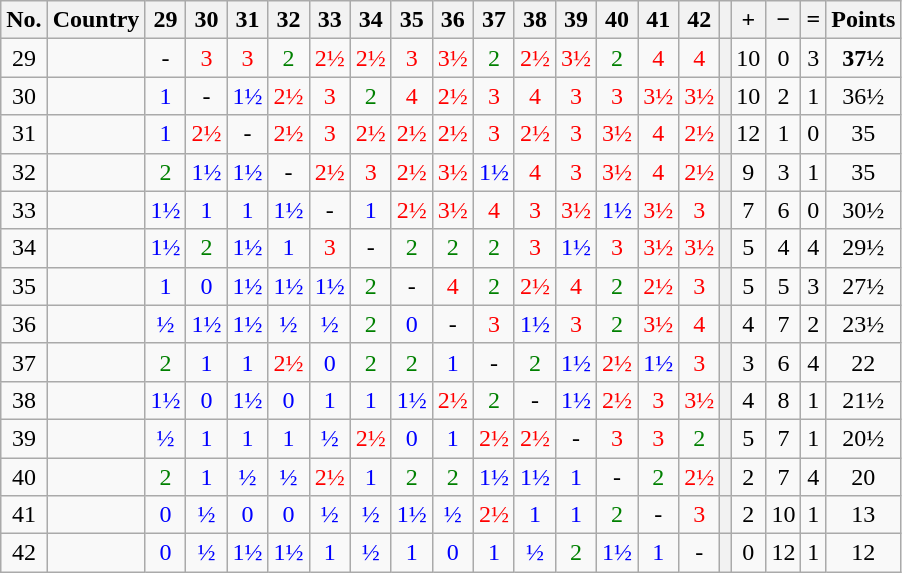<table class="wikitable" style="text-align:center">
<tr>
<th>No.</th>
<th>Country</th>
<th>29</th>
<th>30</th>
<th>31</th>
<th>32</th>
<th>33</th>
<th>34</th>
<th>35</th>
<th>36</th>
<th>37</th>
<th>38</th>
<th>39</th>
<th>40</th>
<th>41</th>
<th>42</th>
<th></th>
<th>+</th>
<th>−</th>
<th>=</th>
<th>Points</th>
</tr>
<tr>
<td>29</td>
<td style="text-align: left"></td>
<td>-</td>
<td style="color:red;">3</td>
<td style="color:red;">3</td>
<td style="color:green;">2</td>
<td style="color:red;">2½</td>
<td style="color:red;">2½</td>
<td style="color:red;">3</td>
<td style="color:red;">3½</td>
<td style="color:green;">2</td>
<td style="color:red;">2½</td>
<td style="color:red;">3½</td>
<td style="color:green;">2</td>
<td style="color:red;">4</td>
<td style="color:red;">4</td>
<th></th>
<td>10</td>
<td>0</td>
<td>3</td>
<td><strong>37½ </strong></td>
</tr>
<tr>
<td>30</td>
<td style="text-align: left"></td>
<td style="color:blue;">1</td>
<td>-</td>
<td style="color:blue;">1½</td>
<td style="color:red;">2½</td>
<td style="color:red;">3</td>
<td style="color:green;">2</td>
<td style="color:red;">4</td>
<td style="color:red;">2½</td>
<td style="color:red;">3</td>
<td style="color:red;">4</td>
<td style="color:red;">3</td>
<td style="color:red;">3</td>
<td style="color:red;">3½</td>
<td style="color:red;">3½</td>
<th></th>
<td>10</td>
<td>2</td>
<td>1</td>
<td>36½</td>
</tr>
<tr>
<td>31</td>
<td style="text-align: left"></td>
<td style="color:blue;">1</td>
<td style="color:red;">2½</td>
<td>-</td>
<td style="color:red;">2½</td>
<td style="color:red;">3</td>
<td style="color:red;">2½</td>
<td style="color:red;">2½</td>
<td style="color:red;">2½</td>
<td style="color:red;">3</td>
<td style="color:red;">2½</td>
<td style="color:red;">3</td>
<td style="color:red;">3½</td>
<td style="color:red;">4</td>
<td style="color:red;">2½</td>
<th></th>
<td>12</td>
<td>1</td>
<td>0</td>
<td>35</td>
</tr>
<tr>
<td>32</td>
<td style="text-align: left"></td>
<td style="color:green;">2</td>
<td style="color:blue;">1½</td>
<td style="color:blue;">1½</td>
<td>-</td>
<td style="color:red;">2½</td>
<td style="color:red;">3</td>
<td style="color:red;">2½</td>
<td style="color:red;">3½</td>
<td style="color:blue;">1½</td>
<td style="color:red;">4</td>
<td style="color:red;">3</td>
<td style="color:red;">3½</td>
<td style="color:red;">4</td>
<td style="color:red;">2½</td>
<th></th>
<td>9</td>
<td>3</td>
<td>1</td>
<td>35</td>
</tr>
<tr>
<td>33</td>
<td style="text-align: left"></td>
<td style="color:blue;">1½</td>
<td style="color:blue;">1</td>
<td style="color:blue;">1</td>
<td style="color:blue;">1½</td>
<td>-</td>
<td style="color:blue;">1</td>
<td style="color:red;">2½</td>
<td style="color:red;">3½</td>
<td style="color:red;">4</td>
<td style="color:red;">3</td>
<td style="color:red;">3½</td>
<td style="color:blue;">1½</td>
<td style="color:red;">3½</td>
<td style="color:red;">3</td>
<th></th>
<td>7</td>
<td>6</td>
<td>0</td>
<td>30½</td>
</tr>
<tr>
<td>34</td>
<td style="text-align: left"></td>
<td style="color:blue;">1½</td>
<td style="color:green;">2</td>
<td style="color:blue;">1½</td>
<td style="color:blue;">1</td>
<td style="color:red;">3</td>
<td>-</td>
<td style="color:green;">2</td>
<td style="color:green;">2</td>
<td style="color:green;">2</td>
<td style="color:red;">3</td>
<td style="color:blue;">1½</td>
<td style="color:red;">3</td>
<td style="color:red;">3½</td>
<td style="color:red;">3½</td>
<th></th>
<td>5</td>
<td>4</td>
<td>4</td>
<td>29½</td>
</tr>
<tr>
<td>35</td>
<td style="text-align: left"></td>
<td style="color:blue;">1</td>
<td style="color:blue;">0</td>
<td style="color:blue;">1½</td>
<td style="color:blue;">1½</td>
<td style="color:blue;">1½</td>
<td style="color:green;">2</td>
<td>-</td>
<td style="color:red;">4</td>
<td style="color:green;">2</td>
<td style="color:red;">2½</td>
<td style="color:red;">4</td>
<td style="color:green;">2</td>
<td style="color:red;">2½</td>
<td style="color:red;">3</td>
<th></th>
<td>5</td>
<td>5</td>
<td>3</td>
<td>27½</td>
</tr>
<tr>
<td>36</td>
<td style="text-align: left"></td>
<td style="color:blue;">½</td>
<td style="color:blue;">1½</td>
<td style="color:blue;">1½</td>
<td style="color:blue;">½</td>
<td style="color:blue;">½</td>
<td style="color:green;">2</td>
<td style="color:blue;">0</td>
<td>-</td>
<td style="color:red;">3</td>
<td style="color:blue;">1½</td>
<td style="color:red;">3</td>
<td style="color:green;">2</td>
<td style="color:red;">3½</td>
<td style="color:red;">4</td>
<th></th>
<td>4</td>
<td>7</td>
<td>2</td>
<td>23½</td>
</tr>
<tr>
<td>37</td>
<td style="text-align: left"></td>
<td style="color:green;">2</td>
<td style="color:blue;">1</td>
<td style="color:blue;">1</td>
<td style="color:red;">2½</td>
<td style="color:blue;">0</td>
<td style="color:green;">2</td>
<td style="color:green;">2</td>
<td style="color:blue;">1</td>
<td>-</td>
<td style="color:green;">2</td>
<td style="color:blue;">1½</td>
<td style="color:red;">2½</td>
<td style="color:blue;">1½</td>
<td style="color:red;">3</td>
<th></th>
<td>3</td>
<td>6</td>
<td>4</td>
<td>22</td>
</tr>
<tr>
<td>38</td>
<td style="text-align: left"></td>
<td style="color:blue;">1½</td>
<td style="color:blue;">0</td>
<td style="color:blue;">1½</td>
<td style="color:blue;">0</td>
<td style="color:blue;">1</td>
<td style="color:blue;">1</td>
<td style="color:blue;">1½</td>
<td style="color:red;">2½</td>
<td style="color:green;">2</td>
<td>-</td>
<td style="color:blue;">1½</td>
<td style="color:red;">2½</td>
<td style="color:red;">3</td>
<td style="color:red;">3½</td>
<th></th>
<td>4</td>
<td>8</td>
<td>1</td>
<td>21½</td>
</tr>
<tr>
<td>39</td>
<td style="text-align: left"></td>
<td style="color:blue;">½</td>
<td style="color:blue;">1</td>
<td style="color:blue;">1</td>
<td style="color:blue;">1</td>
<td style="color:blue;">½</td>
<td style="color:red;">2½</td>
<td style="color:blue;">0</td>
<td style="color:blue;">1</td>
<td style="color:red;">2½</td>
<td style="color:red;">2½</td>
<td>-</td>
<td style="color:red;">3</td>
<td style="color:red;">3</td>
<td style="color:green;">2</td>
<th></th>
<td>5</td>
<td>7</td>
<td>1</td>
<td>20½</td>
</tr>
<tr>
<td>40</td>
<td style="text-align: left"></td>
<td style="color:green;">2</td>
<td style="color:blue;">1</td>
<td style="color:blue;">½</td>
<td style="color:blue;">½</td>
<td style="color:red;">2½</td>
<td style="color:blue;">1</td>
<td style="color:green;">2</td>
<td style="color:green;">2</td>
<td style="color:blue;">1½</td>
<td style="color:blue;">1½</td>
<td style="color:blue;">1</td>
<td>-</td>
<td style="color:green;">2</td>
<td style="color:red;">2½</td>
<th></th>
<td>2</td>
<td>7</td>
<td>4</td>
<td>20</td>
</tr>
<tr>
<td>41</td>
<td style="text-align: left"></td>
<td style="color:blue;">0</td>
<td style="color:blue;">½</td>
<td style="color:blue;">0</td>
<td style="color:blue;">0</td>
<td style="color:blue;">½</td>
<td style="color:blue;">½</td>
<td style="color:blue;">1½</td>
<td style="color:blue;">½</td>
<td style="color:red;">2½</td>
<td style="color:blue;">1</td>
<td style="color:blue;">1</td>
<td style="color:green;">2</td>
<td>-</td>
<td style="color:red;">3</td>
<th></th>
<td>2</td>
<td>10</td>
<td>1</td>
<td>13</td>
</tr>
<tr>
<td>42</td>
<td style="text-align: left"></td>
<td style="color:blue;">0</td>
<td style="color:blue;">½</td>
<td style="color:blue;">1½</td>
<td style="color:blue;">1½</td>
<td style="color:blue;">1</td>
<td style="color:blue;">½</td>
<td style="color:blue;">1</td>
<td style="color:blue;">0</td>
<td style="color:blue;">1</td>
<td style="color:blue;">½</td>
<td style="color:green;">2</td>
<td style="color:blue;">1½</td>
<td style="color:blue;">1</td>
<td>-</td>
<th></th>
<td>0</td>
<td>12</td>
<td>1</td>
<td>12</td>
</tr>
</table>
